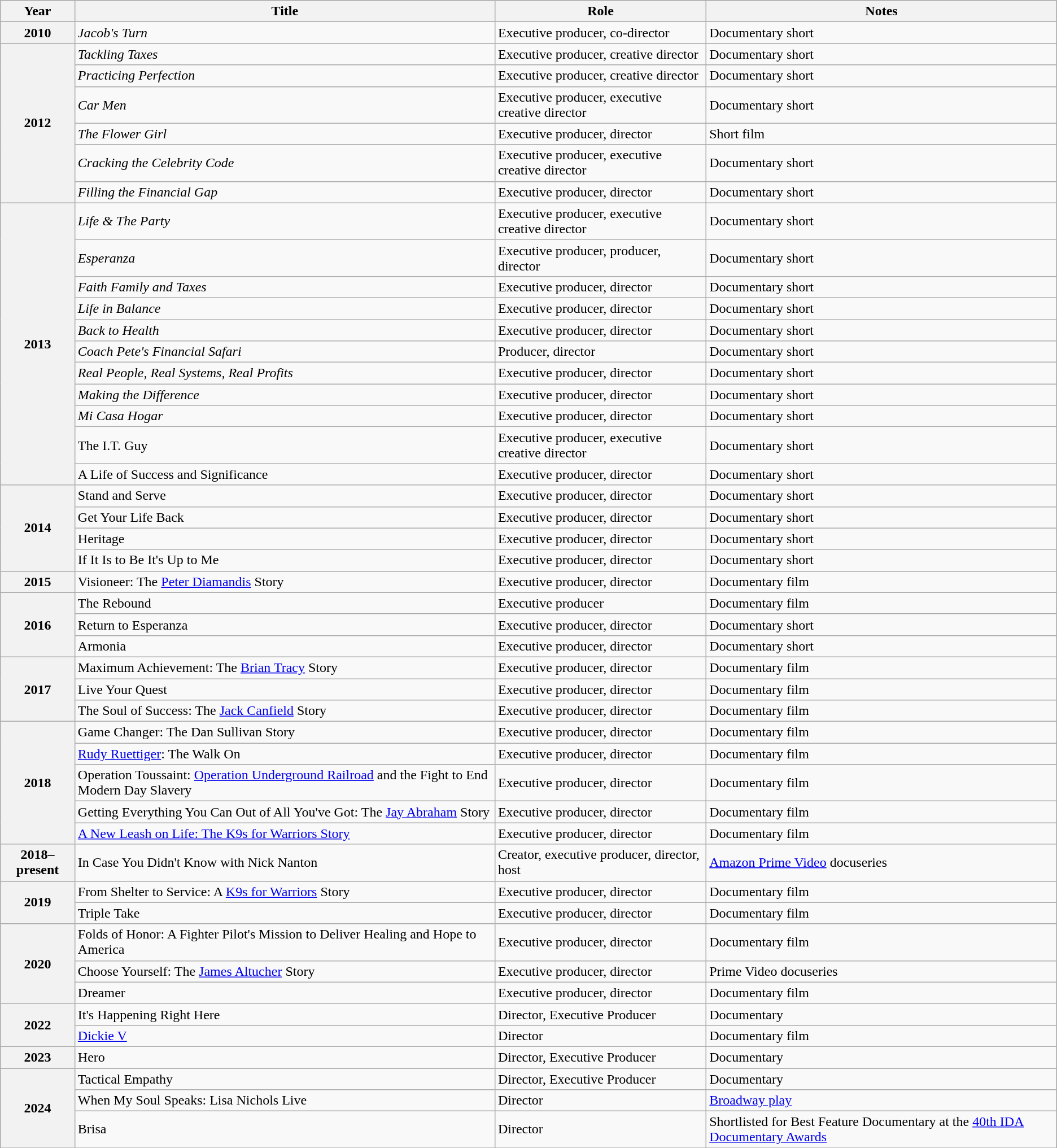<table class = "wikitable sortable plainrowheaders">
<tr>
<th>Year</th>
<th>Title<br></th>
<th>Role</th>
<th>Notes</th>
</tr>
<tr>
<th scope="row">2010</th>
<td><em>Jacob's Turn</em></td>
<td>Executive producer, co-director</td>
<td>Documentary short</td>
</tr>
<tr>
<th scope="row" rowspan="6">2012</th>
<td><em>Tackling Taxes</em></td>
<td>Executive producer, creative director</td>
<td>Documentary short</td>
</tr>
<tr>
<td><em>Practicing Perfection</em></td>
<td>Executive producer, creative director</td>
<td>Documentary short</td>
</tr>
<tr>
<td><em>Car Men</em></td>
<td>Executive producer, executive creative director</td>
<td>Documentary short</td>
</tr>
<tr>
<td><em>The Flower Girl</em></td>
<td>Executive producer, director</td>
<td>Short film</td>
</tr>
<tr>
<td><em>Cracking the Celebrity Code</em></td>
<td>Executive producer, executive creative director</td>
<td>Documentary short</td>
</tr>
<tr>
<td><em>Filling the Financial Gap</em></td>
<td>Executive producer, director</td>
<td>Documentary short</td>
</tr>
<tr>
<th scope="row" rowspan="11">2013</th>
<td><em>Life & The Party</em></td>
<td>Executive producer, executive creative director</td>
<td>Documentary short</td>
</tr>
<tr>
<td><em>Esperanza</em></td>
<td>Executive producer, producer, director</td>
<td>Documentary short</td>
</tr>
<tr>
<td><em>Faith Family and Taxes</em></td>
<td>Executive producer, director</td>
<td>Documentary short</td>
</tr>
<tr>
<td><em>Life in Balance</em></td>
<td>Executive producer, director</td>
<td>Documentary short</td>
</tr>
<tr>
<td><em>Back to Health</em></td>
<td>Executive producer, director</td>
<td>Documentary short</td>
</tr>
<tr>
<td><em>Coach Pete's Financial Safari</em></td>
<td>Producer, director</td>
<td>Documentary short</td>
</tr>
<tr>
<td><em>Real People, Real Systems, Real Profits</em></td>
<td>Executive producer, director</td>
<td>Documentary short</td>
</tr>
<tr>
<td><em>Making the Difference</em></td>
<td>Executive producer, director</td>
<td>Documentary short</td>
</tr>
<tr>
<td><em>Mi Casa Hogar</td>
<td>Executive producer, director</td>
<td>Documentary short</td>
</tr>
<tr>
<td></em>The I.T. Guy<em></td>
<td>Executive producer, executive creative director</td>
<td>Documentary short</td>
</tr>
<tr>
<td></em>A Life of Success and Significance<em></td>
<td>Executive producer, director</td>
<td>Documentary short</td>
</tr>
<tr>
<th scope="row" rowspan="4">2014</th>
<td></em>Stand and Serve<em></td>
<td>Executive producer, director</td>
<td>Documentary short</td>
</tr>
<tr>
<td></em>Get Your Life Back<em></td>
<td>Executive producer, director</td>
<td>Documentary short</td>
</tr>
<tr>
<td></em>Heritage<em></td>
<td>Executive producer, director</td>
<td>Documentary short</td>
</tr>
<tr>
<td></em>If It Is to Be It's Up to Me<em></td>
<td>Executive producer, director</td>
<td>Documentary short</td>
</tr>
<tr>
<th scope="row">2015</th>
<td></em>Visioneer: The <a href='#'>Peter Diamandis</a> Story<em></td>
<td>Executive producer, director</td>
<td>Documentary film</td>
</tr>
<tr>
<th scope="row" rowspan="3">2016</th>
<td></em>The Rebound<em></td>
<td>Executive producer</td>
<td>Documentary film</td>
</tr>
<tr>
<td></em>Return to Esperanza<em></td>
<td>Executive producer, director</td>
<td>Documentary short</td>
</tr>
<tr>
<td></em>Armonia<em></td>
<td>Executive producer, director</td>
<td>Documentary short</td>
</tr>
<tr>
<th scope="row" rowspan="3">2017</th>
<td></em>Maximum Achievement: The <a href='#'>Brian Tracy</a> Story<em></td>
<td>Executive producer, director</td>
<td>Documentary film</td>
</tr>
<tr>
<td></em>Live Your Quest<em></td>
<td>Executive producer, director</td>
<td>Documentary film</td>
</tr>
<tr>
<td></em>The Soul of Success: The <a href='#'>Jack Canfield</a> Story<em></td>
<td>Executive producer, director</td>
<td>Documentary film</td>
</tr>
<tr>
<th scope="row" rowspan="5">2018</th>
<td></em>Game Changer: The Dan Sullivan Story<em></td>
<td>Executive producer, director</td>
<td>Documentary film</td>
</tr>
<tr>
<td></em><a href='#'>Rudy Ruettiger</a>: The Walk On<em></td>
<td>Executive producer, director</td>
<td>Documentary film</td>
</tr>
<tr>
<td></em>Operation Toussaint: <a href='#'>Operation Underground Railroad</a> and the Fight to End Modern Day Slavery<em></td>
<td>Executive producer, director</td>
<td>Documentary film</td>
</tr>
<tr>
<td></em>Getting Everything You Can Out of All You've Got: The <a href='#'>Jay Abraham</a> Story<em></td>
<td>Executive producer, director</td>
<td>Documentary film</td>
</tr>
<tr>
<td></em><a href='#'>A New Leash on Life: The K9s for Warriors Story</a><em></td>
<td>Executive producer, director</td>
<td>Documentary film</td>
</tr>
<tr>
<th scope="row">2018–present</th>
<td></em>In Case You Didn't Know with Nick Nanton<em></td>
<td>Creator, executive producer, director, host</td>
<td><a href='#'>Amazon Prime Video</a> docuseries</td>
</tr>
<tr>
<th scope="row" rowspan="2">2019</th>
<td></em>From Shelter to Service: A <a href='#'>K9s for Warriors</a> Story<em></td>
<td>Executive producer, director</td>
<td>Documentary film</td>
</tr>
<tr>
<td></em>Triple Take<em></td>
<td>Executive producer, director</td>
<td>Documentary film</td>
</tr>
<tr>
<th scope="row" rowspan="3">2020</th>
<td></em>Folds of Honor: A Fighter Pilot's Mission to Deliver Healing and Hope to America<em></td>
<td>Executive producer, director</td>
<td>Documentary film</td>
</tr>
<tr>
<td></em>Choose Yourself: The <a href='#'>James Altucher</a> Story<em></td>
<td>Executive producer, director</td>
<td>Prime Video docuseries</td>
</tr>
<tr>
<td></em>Dreamer<em></td>
<td>Executive producer, director</td>
<td>Documentary film</td>
</tr>
<tr>
<th scope="row" rowspan="2">2022</th>
<td></em>It's Happening Right Here<em></td>
<td>Director, Executive Producer</td>
<td>Documentary</td>
</tr>
<tr>
<td></em><a href='#'>Dickie V</a><em></td>
<td>Director</td>
<td>Documentary film</td>
</tr>
<tr>
<th scope="row">2023</th>
<td></em>Hero<em></td>
<td>Director, Executive Producer</td>
<td>Documentary</td>
</tr>
<tr>
<th scope="row" rowspan="3">2024</th>
<td></em>Tactical Empathy<em></td>
<td>Director, Executive Producer</td>
<td>Documentary</td>
</tr>
<tr>
<td></em>When My Soul Speaks: Lisa Nichols Live<em></td>
<td>Director</td>
<td><a href='#'>Broadway play</a></td>
</tr>
<tr>
<td></em>Brisa<em></td>
<td>Director</td>
<td>Shortlisted for Best Feature Documentary at the <a href='#'>40th IDA Documentary Awards</a></td>
</tr>
<tr>
</tr>
</table>
